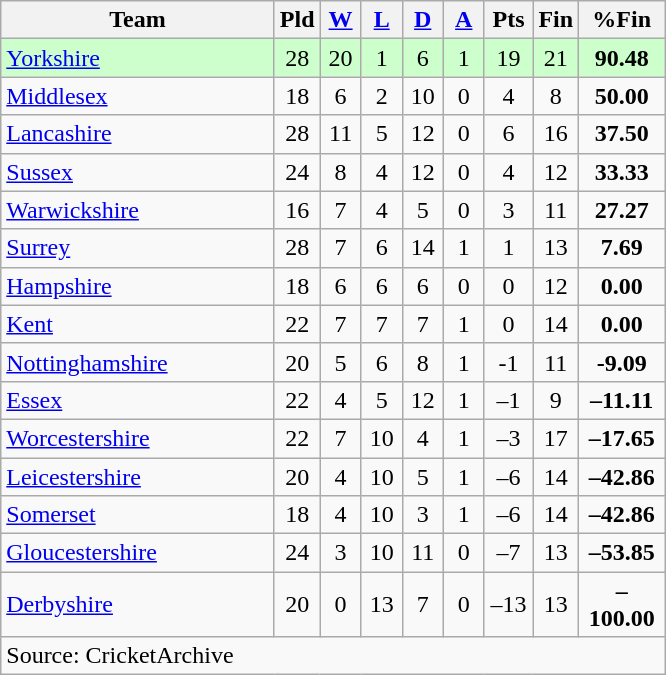<table class="wikitable" style="text-align:center;">
<tr>
<th width=175>Team</th>
<th width=20 abbr="Played">Pld</th>
<th width=20 abbr="Won"><a href='#'>W</a></th>
<th width=20 abbr="Lost"><a href='#'>L</a></th>
<th width=20 abbr="Drawn"><a href='#'>D</a></th>
<th width=20 abbr="Abandoned"><a href='#'>A</a></th>
<th width=25 abbr="Points">Pts</th>
<th width=20 abbr="Finished matches">Fin</th>
<th width=50 abbr="Percentage of finished matches">%Fin</th>
</tr>
<tr style="background:#ccffcc;">
<td style="text-align:left;"><a href='#'>Yorkshire</a></td>
<td>28</td>
<td>20</td>
<td>1</td>
<td>6</td>
<td>1</td>
<td>19</td>
<td>21</td>
<td><strong>90.48</strong></td>
</tr>
<tr>
<td style="text-align:left;"><a href='#'>Middlesex</a></td>
<td>18</td>
<td>6</td>
<td>2</td>
<td>10</td>
<td>0</td>
<td>4</td>
<td>8</td>
<td><strong>50.00</strong></td>
</tr>
<tr>
<td style="text-align:left;"><a href='#'>Lancashire</a></td>
<td>28</td>
<td>11</td>
<td>5</td>
<td>12</td>
<td>0</td>
<td>6</td>
<td>16</td>
<td><strong>37.50</strong></td>
</tr>
<tr>
<td style="text-align:left;"><a href='#'>Sussex</a></td>
<td>24</td>
<td>8</td>
<td>4</td>
<td>12</td>
<td>0</td>
<td>4</td>
<td>12</td>
<td><strong>33.33</strong></td>
</tr>
<tr>
<td style="text-align:left;"><a href='#'>Warwickshire</a></td>
<td>16</td>
<td>7</td>
<td>4</td>
<td>5</td>
<td>0</td>
<td>3</td>
<td>11</td>
<td><strong>27.27</strong></td>
</tr>
<tr>
<td style="text-align:left;"><a href='#'>Surrey</a></td>
<td>28</td>
<td>7</td>
<td>6</td>
<td>14</td>
<td>1</td>
<td>1</td>
<td>13</td>
<td><strong>7.69</strong></td>
</tr>
<tr>
<td style="text-align:left;"><a href='#'>Hampshire</a></td>
<td>18</td>
<td>6</td>
<td>6</td>
<td>6</td>
<td>0</td>
<td>0</td>
<td>12</td>
<td><strong>0.00</strong></td>
</tr>
<tr>
<td style="text-align:left;"><a href='#'>Kent</a></td>
<td>22</td>
<td>7</td>
<td>7</td>
<td>7</td>
<td>1</td>
<td>0</td>
<td>14</td>
<td><strong>0.00</strong></td>
</tr>
<tr>
<td style="text-align:left;"><a href='#'>Nottinghamshire</a></td>
<td>20</td>
<td>5</td>
<td>6</td>
<td>8</td>
<td>1</td>
<td>-1</td>
<td>11</td>
<td><strong>-9.09</strong></td>
</tr>
<tr>
<td style="text-align:left;"><a href='#'>Essex</a></td>
<td>22</td>
<td>4</td>
<td>5</td>
<td>12</td>
<td>1</td>
<td>–1</td>
<td>9</td>
<td><strong>–11.11</strong></td>
</tr>
<tr>
<td style="text-align:left;"><a href='#'>Worcestershire</a></td>
<td>22</td>
<td>7</td>
<td>10</td>
<td>4</td>
<td>1</td>
<td>–3</td>
<td>17</td>
<td><strong>–17.65</strong></td>
</tr>
<tr>
<td style="text-align:left;"><a href='#'>Leicestershire</a></td>
<td>20</td>
<td>4</td>
<td>10</td>
<td>5</td>
<td>1</td>
<td>–6</td>
<td>14</td>
<td><strong>–42.86</strong></td>
</tr>
<tr>
<td style="text-align:left;"><a href='#'>Somerset</a></td>
<td>18</td>
<td>4</td>
<td>10</td>
<td>3</td>
<td>1</td>
<td>–6</td>
<td>14</td>
<td><strong>–42.86</strong></td>
</tr>
<tr>
<td style="text-align:left;"><a href='#'>Gloucestershire</a></td>
<td>24</td>
<td>3</td>
<td>10</td>
<td>11</td>
<td>0</td>
<td>–7</td>
<td>13</td>
<td><strong>–53.85</strong></td>
</tr>
<tr>
<td style="text-align:left;"><a href='#'>Derbyshire</a></td>
<td>20</td>
<td>0</td>
<td>13</td>
<td>7</td>
<td>0</td>
<td>–13</td>
<td>13</td>
<td><strong>–100.00</strong></td>
</tr>
<tr>
<td colspan=10 align="left">Source: CricketArchive</td>
</tr>
</table>
